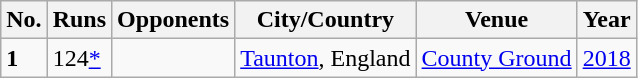<table class="wikitable">
<tr>
<th>No.</th>
<th>Runs</th>
<th>Opponents</th>
<th>City/Country</th>
<th>Venue</th>
<th>Year</th>
</tr>
<tr>
<td><strong>1</strong></td>
<td>124<a href='#'>*</a></td>
<td></td>
<td><a href='#'>Taunton</a>, England</td>
<td><a href='#'>County Ground</a></td>
<td><a href='#'>2018</a></td>
</tr>
</table>
